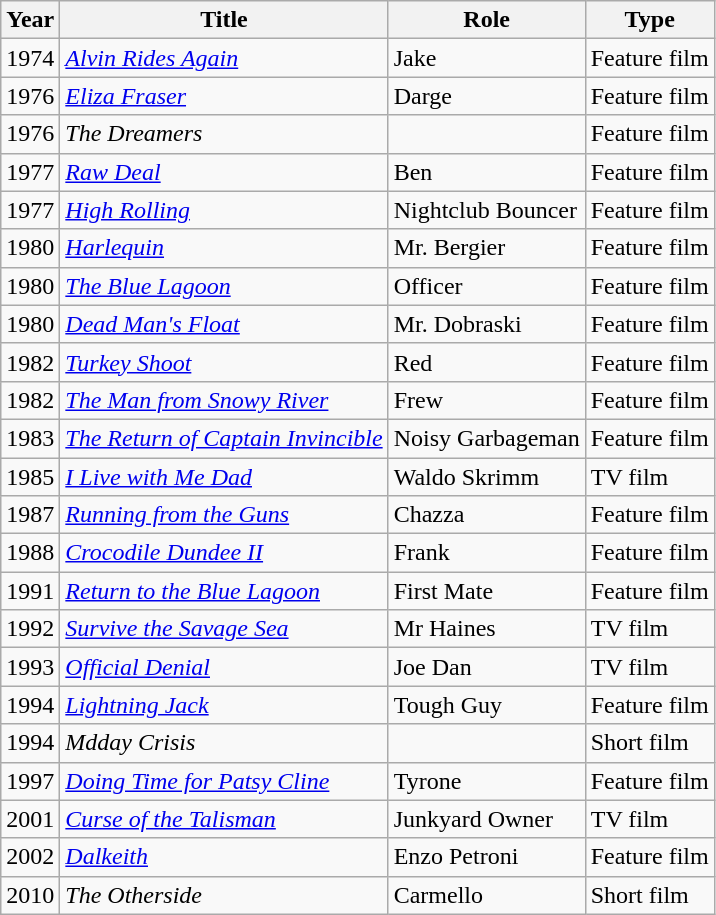<table class="wikitable">
<tr>
<th>Year</th>
<th>Title</th>
<th>Role</th>
<th>Type</th>
</tr>
<tr>
<td>1974</td>
<td><em><a href='#'>Alvin Rides Again</a></em></td>
<td>Jake</td>
<td>Feature film</td>
</tr>
<tr>
<td>1976</td>
<td><em><a href='#'>Eliza Fraser</a></em></td>
<td>Darge</td>
<td>Feature film</td>
</tr>
<tr>
<td>1976</td>
<td><em>The Dreamers</em></td>
<td></td>
<td>Feature film</td>
</tr>
<tr>
<td>1977</td>
<td><em><a href='#'>Raw Deal</a></em></td>
<td>Ben</td>
<td>Feature film</td>
</tr>
<tr>
<td>1977</td>
<td><em><a href='#'>High Rolling</a></em></td>
<td>Nightclub Bouncer</td>
<td>Feature film</td>
</tr>
<tr>
<td>1980</td>
<td><em><a href='#'>Harlequin</a></em></td>
<td>Mr. Bergier</td>
<td>Feature film</td>
</tr>
<tr>
<td>1980</td>
<td><em><a href='#'>The Blue Lagoon</a></em></td>
<td>Officer</td>
<td>Feature film</td>
</tr>
<tr>
<td>1980</td>
<td><em><a href='#'>Dead Man's Float</a></em></td>
<td>Mr. Dobraski</td>
<td>Feature film</td>
</tr>
<tr>
<td>1982</td>
<td><em><a href='#'>Turkey Shoot</a></em></td>
<td>Red</td>
<td>Feature film</td>
</tr>
<tr>
<td>1982</td>
<td><em><a href='#'>The Man from Snowy River</a></em></td>
<td>Frew</td>
<td>Feature film</td>
</tr>
<tr>
<td>1983</td>
<td><em><a href='#'>The Return of Captain Invincible</a></em></td>
<td>Noisy Garbageman</td>
<td>Feature film</td>
</tr>
<tr>
<td>1985</td>
<td><em><a href='#'>I Live with Me Dad</a></em></td>
<td>Waldo Skrimm</td>
<td>TV film</td>
</tr>
<tr>
<td>1987</td>
<td><em><a href='#'>Running from the Guns</a></em></td>
<td>Chazza</td>
<td>Feature film</td>
</tr>
<tr>
<td>1988</td>
<td><em><a href='#'>Crocodile Dundee II</a></em></td>
<td>Frank</td>
<td>Feature film</td>
</tr>
<tr>
<td>1991</td>
<td><em><a href='#'>Return to the Blue Lagoon</a></em></td>
<td>First Mate</td>
<td>Feature film</td>
</tr>
<tr>
<td>1992</td>
<td><em><a href='#'>Survive the Savage Sea</a></em></td>
<td>Mr Haines</td>
<td>TV film</td>
</tr>
<tr>
<td>1993</td>
<td><em><a href='#'>Official Denial</a></em></td>
<td>Joe Dan</td>
<td>TV film</td>
</tr>
<tr>
<td>1994</td>
<td><em><a href='#'>Lightning Jack</a></em></td>
<td>Tough Guy</td>
<td>Feature film</td>
</tr>
<tr>
<td>1994</td>
<td><em>Mdday Crisis</em></td>
<td></td>
<td>Short film</td>
</tr>
<tr>
<td>1997</td>
<td><em><a href='#'>Doing Time for Patsy Cline</a></em></td>
<td>Tyrone</td>
<td>Feature film</td>
</tr>
<tr>
<td>2001</td>
<td><em><a href='#'>Curse of the Talisman</a></em></td>
<td>Junkyard Owner</td>
<td>TV film</td>
</tr>
<tr>
<td>2002</td>
<td><em><a href='#'>Dalkeith</a></em></td>
<td>Enzo Petroni</td>
<td>Feature film</td>
</tr>
<tr>
<td>2010</td>
<td><em>The Otherside</em></td>
<td>Carmello</td>
<td>Short film</td>
</tr>
</table>
